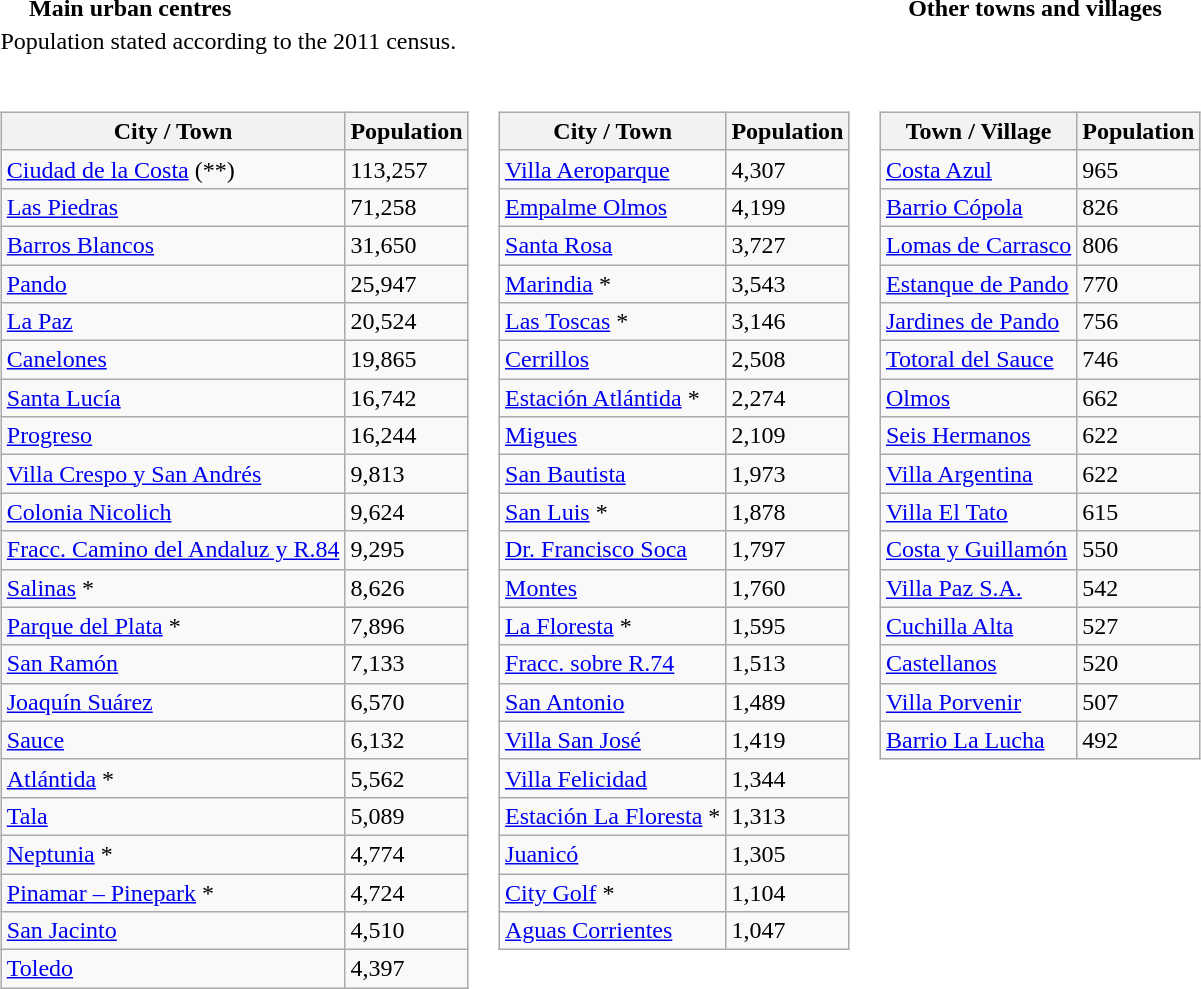<table style="margin-top:16px;">
<tr>
<th colspan=2 align="left" style="padding-left:20px;">Main urban centres</th>
<th align="left" style="padding-left:20px;">Other towns and villages</th>
</tr>
<tr>
<td colspan=3>Population stated according to the 2011 census.</td>
</tr>
<tr valign="top">
<td><br><table class="wikitable">
<tr>
<th>City / Town</th>
<th>Population</th>
</tr>
<tr>
<td><a href='#'>Ciudad de la Costa</a> (**)</td>
<td>113,257</td>
</tr>
<tr>
<td><a href='#'>Las Piedras</a></td>
<td>71,258</td>
</tr>
<tr>
<td><a href='#'>Barros Blancos</a></td>
<td>31,650</td>
</tr>
<tr>
<td><a href='#'>Pando</a></td>
<td>25,947</td>
</tr>
<tr>
<td><a href='#'>La Paz</a></td>
<td>20,524</td>
</tr>
<tr>
<td><a href='#'>Canelones</a></td>
<td>19,865</td>
</tr>
<tr>
<td><a href='#'>Santa Lucía</a></td>
<td>16,742</td>
</tr>
<tr>
<td><a href='#'>Progreso</a></td>
<td>16,244</td>
</tr>
<tr>
<td><a href='#'>Villa Crespo y San Andrés</a></td>
<td>9,813</td>
</tr>
<tr>
<td><a href='#'>Colonia Nicolich</a></td>
<td>9,624</td>
</tr>
<tr>
<td><a href='#'>Fracc. Camino del Andaluz y R.84</a></td>
<td>9,295</td>
</tr>
<tr>
<td><a href='#'>Salinas</a> *</td>
<td>8,626</td>
</tr>
<tr>
<td><a href='#'>Parque del Plata</a> *</td>
<td>7,896</td>
</tr>
<tr>
<td><a href='#'>San Ramón</a></td>
<td>7,133</td>
</tr>
<tr>
<td><a href='#'>Joaquín Suárez</a></td>
<td>6,570</td>
</tr>
<tr>
<td><a href='#'>Sauce</a></td>
<td>6,132</td>
</tr>
<tr>
<td><a href='#'>Atlántida</a> *</td>
<td>5,562</td>
</tr>
<tr>
<td><a href='#'>Tala</a></td>
<td>5,089</td>
</tr>
<tr>
<td><a href='#'>Neptunia</a> *</td>
<td>4,774</td>
</tr>
<tr>
<td><a href='#'>Pinamar – Pinepark</a> *</td>
<td>4,724</td>
</tr>
<tr>
<td><a href='#'>San Jacinto</a></td>
<td>4,510</td>
</tr>
<tr>
<td><a href='#'>Toledo</a></td>
<td>4,397</td>
</tr>
</table>
</td>
<td><br><table class="wikitable">
<tr>
<th>City / Town</th>
<th>Population</th>
</tr>
<tr>
<td><a href='#'>Villa Aeroparque</a></td>
<td>4,307</td>
</tr>
<tr>
<td><a href='#'>Empalme Olmos</a></td>
<td>4,199</td>
</tr>
<tr>
<td><a href='#'>Santa Rosa</a></td>
<td>3,727</td>
</tr>
<tr>
<td><a href='#'>Marindia</a> *</td>
<td>3,543</td>
</tr>
<tr>
<td><a href='#'>Las Toscas</a> *</td>
<td>3,146</td>
</tr>
<tr>
<td><a href='#'>Cerrillos</a></td>
<td>2,508</td>
</tr>
<tr>
<td><a href='#'>Estación Atlántida</a> *</td>
<td>2,274</td>
</tr>
<tr>
<td><a href='#'>Migues</a></td>
<td>2,109</td>
</tr>
<tr>
<td><a href='#'>San Bautista</a></td>
<td>1,973</td>
</tr>
<tr>
<td><a href='#'>San Luis</a> *</td>
<td>1,878</td>
</tr>
<tr>
<td><a href='#'>Dr. Francisco Soca</a></td>
<td>1,797</td>
</tr>
<tr>
<td><a href='#'>Montes</a></td>
<td>1,760</td>
</tr>
<tr>
<td><a href='#'>La Floresta</a> *</td>
<td>1,595</td>
</tr>
<tr>
<td><a href='#'>Fracc. sobre R.74</a></td>
<td>1,513</td>
</tr>
<tr>
<td><a href='#'>San Antonio</a></td>
<td>1,489</td>
</tr>
<tr>
<td><a href='#'>Villa San José</a></td>
<td>1,419</td>
</tr>
<tr>
<td><a href='#'>Villa Felicidad</a></td>
<td>1,344</td>
</tr>
<tr>
<td><a href='#'>Estación La Floresta</a> *</td>
<td>1,313</td>
</tr>
<tr>
<td><a href='#'>Juanicó</a></td>
<td>1,305</td>
</tr>
<tr>
<td><a href='#'>City Golf</a> *</td>
<td>1,104</td>
</tr>
<tr>
<td><a href='#'>Aguas Corrientes</a></td>
<td>1,047</td>
</tr>
</table>
</td>
<td><br><table class="wikitable">
<tr>
<th>Town / Village</th>
<th>Population</th>
</tr>
<tr>
<td><a href='#'>Costa Azul</a></td>
<td>965</td>
</tr>
<tr>
<td><a href='#'>Barrio Cópola</a></td>
<td>826</td>
</tr>
<tr>
<td><a href='#'>Lomas de Carrasco</a></td>
<td>806</td>
</tr>
<tr>
<td><a href='#'>Estanque de Pando</a></td>
<td>770</td>
</tr>
<tr>
<td><a href='#'>Jardines de Pando</a></td>
<td>756</td>
</tr>
<tr>
<td><a href='#'>Totoral del Sauce</a></td>
<td>746</td>
</tr>
<tr>
<td><a href='#'>Olmos</a></td>
<td>662</td>
</tr>
<tr>
<td><a href='#'>Seis Hermanos</a></td>
<td>622</td>
</tr>
<tr>
<td><a href='#'>Villa Argentina</a></td>
<td>622</td>
</tr>
<tr>
<td><a href='#'>Villa El Tato</a></td>
<td>615</td>
</tr>
<tr>
<td><a href='#'>Costa y Guillamón</a></td>
<td>550</td>
</tr>
<tr>
<td><a href='#'>Villa Paz S.A.</a></td>
<td>542</td>
</tr>
<tr>
<td><a href='#'>Cuchilla Alta</a></td>
<td>527</td>
</tr>
<tr>
<td><a href='#'>Castellanos</a></td>
<td>520</td>
</tr>
<tr>
<td><a href='#'>Villa Porvenir</a></td>
<td>507</td>
</tr>
<tr>
<td><a href='#'>Barrio La Lucha</a></td>
<td>492</td>
</tr>
</table>
</td>
</tr>
</table>
